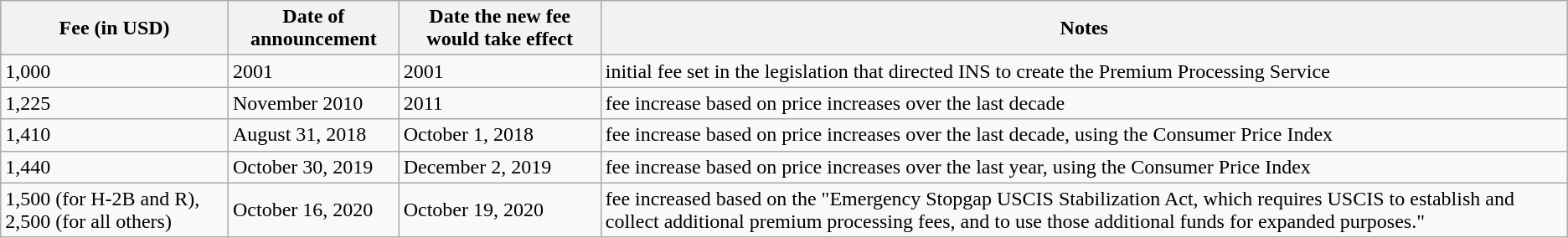<table class="wikitable sortable">
<tr>
<th>Fee (in USD)</th>
<th>Date of announcement</th>
<th>Date the new fee would take effect</th>
<th>Notes</th>
</tr>
<tr>
<td>1,000</td>
<td>2001</td>
<td>2001</td>
<td>initial fee set in the legislation that directed INS to create the Premium Processing Service</td>
</tr>
<tr>
<td>1,225</td>
<td>November 2010</td>
<td>2011</td>
<td>fee increase based on price increases over the last decade</td>
</tr>
<tr>
<td>1,410</td>
<td>August 31, 2018</td>
<td>October 1, 2018</td>
<td>fee increase based on price increases over the last decade, using the Consumer Price Index</td>
</tr>
<tr>
<td>1,440</td>
<td>October 30, 2019</td>
<td>December 2, 2019</td>
<td>fee increase based on price increases over the last year, using the Consumer Price Index</td>
</tr>
<tr>
<td>1,500 (for H-2B and R), 2,500 (for all others)</td>
<td>October 16, 2020</td>
<td>October 19, 2020</td>
<td>fee increased based on the "Emergency Stopgap USCIS Stabilization Act, which requires USCIS to establish and collect additional premium processing fees, and to use those additional funds for expanded purposes."</td>
</tr>
</table>
